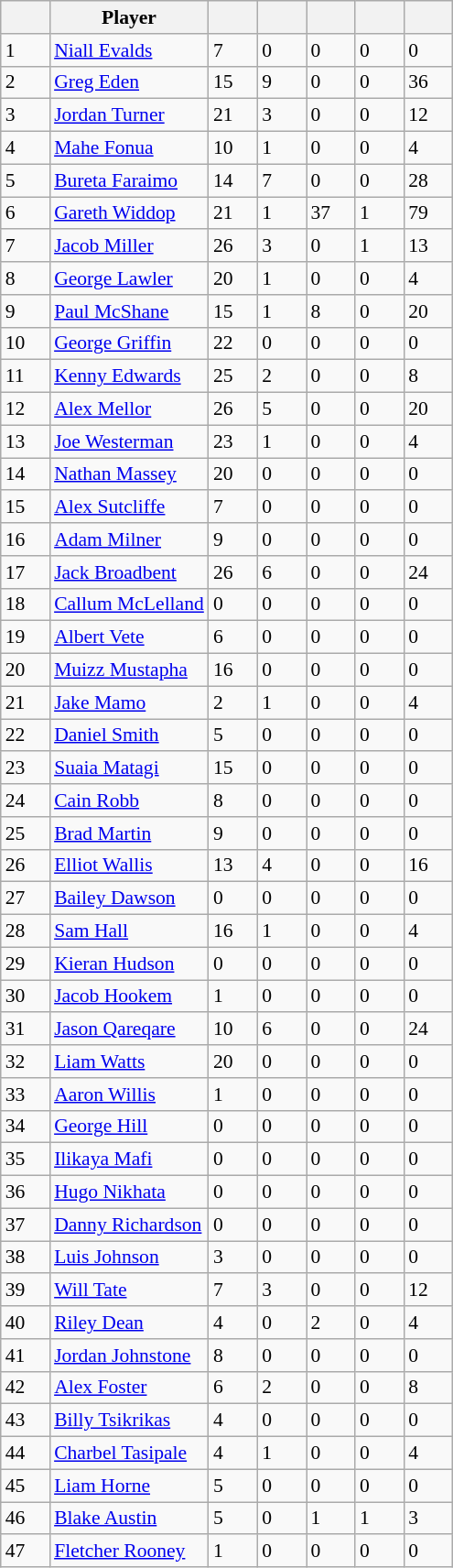<table class="wikitable defaultcenter col2left" style="font-size:90%;">
<tr>
<th style="width:2em;"></th>
<th>Player</th>
<th style="width:2em;"></th>
<th style="width:2em;"></th>
<th style="width:2em;"></th>
<th style="width:2em;"></th>
<th style="width:2em;"></th>
</tr>
<tr>
<td>1</td>
<td> <a href='#'>Niall Evalds</a></td>
<td>7</td>
<td>0</td>
<td>0</td>
<td>0</td>
<td>0</td>
</tr>
<tr>
<td>2</td>
<td> <a href='#'>Greg Eden</a></td>
<td>15</td>
<td>9</td>
<td>0</td>
<td>0</td>
<td>36</td>
</tr>
<tr>
<td>3</td>
<td> <a href='#'>Jordan Turner</a></td>
<td>21</td>
<td>3</td>
<td>0</td>
<td>0</td>
<td>12</td>
</tr>
<tr>
<td>4</td>
<td> <a href='#'>Mahe Fonua</a></td>
<td>10</td>
<td>1</td>
<td>0</td>
<td>0</td>
<td>4</td>
</tr>
<tr>
<td>5</td>
<td> <a href='#'>Bureta Faraimo</a></td>
<td>14</td>
<td>7</td>
<td>0</td>
<td>0</td>
<td>28</td>
</tr>
<tr>
<td>6</td>
<td> <a href='#'>Gareth Widdop</a></td>
<td>21</td>
<td>1</td>
<td>37</td>
<td>1</td>
<td>79</td>
</tr>
<tr>
<td>7</td>
<td> <a href='#'>Jacob Miller</a></td>
<td>26</td>
<td>3</td>
<td>0</td>
<td>1</td>
<td>13</td>
</tr>
<tr>
<td>8</td>
<td> <a href='#'>George Lawler</a></td>
<td>20</td>
<td>1</td>
<td>0</td>
<td>0</td>
<td>4</td>
</tr>
<tr>
<td>9</td>
<td> <a href='#'>Paul McShane</a></td>
<td>15</td>
<td>1</td>
<td>8</td>
<td>0</td>
<td>20</td>
</tr>
<tr>
<td>10</td>
<td> <a href='#'>George Griffin</a></td>
<td>22</td>
<td>0</td>
<td>0</td>
<td>0</td>
<td>0</td>
</tr>
<tr>
<td>11</td>
<td> <a href='#'>Kenny Edwards</a></td>
<td>25</td>
<td>2</td>
<td>0</td>
<td>0</td>
<td>8</td>
</tr>
<tr>
<td>12</td>
<td> <a href='#'>Alex Mellor</a></td>
<td>26</td>
<td>5</td>
<td>0</td>
<td>0</td>
<td>20</td>
</tr>
<tr>
<td>13</td>
<td> <a href='#'>Joe Westerman</a></td>
<td>23</td>
<td>1</td>
<td>0</td>
<td>0</td>
<td>4</td>
</tr>
<tr>
<td>14</td>
<td> <a href='#'>Nathan Massey</a></td>
<td>20</td>
<td>0</td>
<td>0</td>
<td>0</td>
<td>0</td>
</tr>
<tr>
<td>15</td>
<td> <a href='#'>Alex Sutcliffe</a></td>
<td>7</td>
<td>0</td>
<td>0</td>
<td>0</td>
<td>0</td>
</tr>
<tr>
<td>16</td>
<td> <a href='#'>Adam Milner</a></td>
<td>9</td>
<td>0</td>
<td>0</td>
<td>0</td>
<td>0</td>
</tr>
<tr>
<td>17</td>
<td> <a href='#'>Jack Broadbent</a></td>
<td>26</td>
<td>6</td>
<td>0</td>
<td>0</td>
<td>24</td>
</tr>
<tr>
<td>18</td>
<td> <a href='#'>Callum McLelland</a></td>
<td>0</td>
<td>0</td>
<td>0</td>
<td>0</td>
<td>0</td>
</tr>
<tr>
<td>19</td>
<td> <a href='#'>Albert Vete</a></td>
<td>6</td>
<td>0</td>
<td>0</td>
<td>0</td>
<td>0</td>
</tr>
<tr>
<td>20</td>
<td> <a href='#'>Muizz Mustapha</a></td>
<td>16</td>
<td>0</td>
<td>0</td>
<td>0</td>
<td>0</td>
</tr>
<tr>
<td>21</td>
<td> <a href='#'>Jake Mamo</a></td>
<td>2</td>
<td>1</td>
<td>0</td>
<td>0</td>
<td>4</td>
</tr>
<tr>
<td>22</td>
<td> <a href='#'>Daniel Smith</a></td>
<td>5</td>
<td>0</td>
<td>0</td>
<td>0</td>
<td>0</td>
</tr>
<tr>
<td>23</td>
<td> <a href='#'>Suaia Matagi</a></td>
<td>15</td>
<td>0</td>
<td>0</td>
<td>0</td>
<td>0</td>
</tr>
<tr>
<td>24</td>
<td> <a href='#'>Cain Robb</a></td>
<td>8</td>
<td>0</td>
<td>0</td>
<td>0</td>
<td>0</td>
</tr>
<tr>
<td>25</td>
<td> <a href='#'>Brad Martin</a></td>
<td>9</td>
<td>0</td>
<td>0</td>
<td>0</td>
<td>0</td>
</tr>
<tr>
<td>26</td>
<td> <a href='#'>Elliot Wallis</a></td>
<td>13</td>
<td>4</td>
<td>0</td>
<td>0</td>
<td>16</td>
</tr>
<tr>
<td>27</td>
<td> <a href='#'>Bailey Dawson</a></td>
<td>0</td>
<td>0</td>
<td>0</td>
<td>0</td>
<td>0</td>
</tr>
<tr>
<td>28</td>
<td> <a href='#'>Sam Hall</a></td>
<td>16</td>
<td>1</td>
<td>0</td>
<td>0</td>
<td>4</td>
</tr>
<tr>
<td>29</td>
<td> <a href='#'>Kieran Hudson</a></td>
<td>0</td>
<td>0</td>
<td>0</td>
<td>0</td>
<td>0</td>
</tr>
<tr>
<td>30</td>
<td> <a href='#'>Jacob Hookem</a></td>
<td>1</td>
<td>0</td>
<td>0</td>
<td>0</td>
<td>0</td>
</tr>
<tr>
<td>31</td>
<td> <a href='#'>Jason Qareqare</a></td>
<td>10</td>
<td>6</td>
<td>0</td>
<td>0</td>
<td>24</td>
</tr>
<tr>
<td>32</td>
<td> <a href='#'>Liam Watts</a></td>
<td>20</td>
<td>0</td>
<td>0</td>
<td>0</td>
<td>0</td>
</tr>
<tr>
<td>33</td>
<td> <a href='#'>Aaron Willis</a></td>
<td>1</td>
<td>0</td>
<td>0</td>
<td>0</td>
<td>0</td>
</tr>
<tr>
<td>34</td>
<td> <a href='#'>George Hill</a></td>
<td>0</td>
<td>0</td>
<td>0</td>
<td>0</td>
<td>0</td>
</tr>
<tr>
<td>35</td>
<td> <a href='#'>Ilikaya Mafi</a></td>
<td>0</td>
<td>0</td>
<td>0</td>
<td>0</td>
<td>0</td>
</tr>
<tr>
<td>36</td>
<td> <a href='#'>Hugo Nikhata</a></td>
<td>0</td>
<td>0</td>
<td>0</td>
<td>0</td>
<td>0</td>
</tr>
<tr>
<td>37</td>
<td> <a href='#'>Danny Richardson</a></td>
<td>0</td>
<td>0</td>
<td>0</td>
<td>0</td>
<td>0</td>
</tr>
<tr>
<td>38</td>
<td> <a href='#'>Luis Johnson</a></td>
<td>3</td>
<td>0</td>
<td>0</td>
<td>0</td>
<td>0</td>
</tr>
<tr>
<td>39</td>
<td> <a href='#'>Will Tate</a></td>
<td>7</td>
<td>3</td>
<td>0</td>
<td>0</td>
<td>12</td>
</tr>
<tr>
<td>40</td>
<td> <a href='#'>Riley Dean</a></td>
<td>4</td>
<td>0</td>
<td>2</td>
<td>0</td>
<td>4</td>
</tr>
<tr>
<td>41</td>
<td> <a href='#'>Jordan Johnstone</a></td>
<td>8</td>
<td>0</td>
<td>0</td>
<td>0</td>
<td>0</td>
</tr>
<tr>
<td>42</td>
<td> <a href='#'>Alex Foster</a></td>
<td>6</td>
<td>2</td>
<td>0</td>
<td>0</td>
<td>8</td>
</tr>
<tr>
<td>43</td>
<td> <a href='#'>Billy Tsikrikas</a></td>
<td>4</td>
<td>0</td>
<td>0</td>
<td>0</td>
<td>0</td>
</tr>
<tr>
<td>44</td>
<td> <a href='#'>Charbel Tasipale</a></td>
<td>4</td>
<td>1</td>
<td>0</td>
<td>0</td>
<td>4</td>
</tr>
<tr>
<td>45</td>
<td> <a href='#'>Liam Horne</a></td>
<td>5</td>
<td>0</td>
<td>0</td>
<td>0</td>
<td>0</td>
</tr>
<tr>
<td>46</td>
<td> <a href='#'>Blake Austin</a></td>
<td>5</td>
<td>0</td>
<td>1</td>
<td>1</td>
<td>3</td>
</tr>
<tr>
<td>47</td>
<td> <a href='#'>Fletcher Rooney</a></td>
<td>1</td>
<td>0</td>
<td>0</td>
<td>0</td>
<td>0</td>
</tr>
</table>
